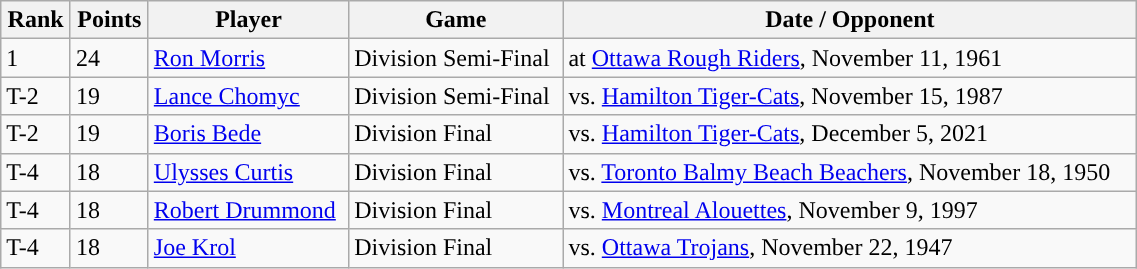<table class="wikitable" style="width:60%;">
<tr>
<th>Rank</th>
<th>Points</th>
<th>Player</th>
<th>Game</th>
<th>Date / Opponent</th>
</tr>
<tr>
<td>1</td>
<td>24</td>
<td><a href='#'>Ron Morris</a></td>
<td>Division Semi-Final</td>
<td>at <a href='#'>Ottawa Rough Riders</a>, November 11, 1961</td>
</tr>
<tr>
<td>T-2</td>
<td>19</td>
<td><a href='#'>Lance Chomyc</a></td>
<td>Division Semi-Final</td>
<td>vs. <a href='#'>Hamilton Tiger-Cats</a>, November 15, 1987</td>
</tr>
<tr>
<td>T-2</td>
<td>19</td>
<td><a href='#'>Boris Bede</a></td>
<td>Division Final</td>
<td>vs. <a href='#'>Hamilton Tiger-Cats</a>, December 5, 2021</td>
</tr>
<tr>
<td>T-4</td>
<td>18</td>
<td><a href='#'>Ulysses Curtis</a></td>
<td>Division Final</td>
<td>vs. <a href='#'>Toronto Balmy Beach Beachers</a>, November 18, 1950</td>
</tr>
<tr>
<td>T-4</td>
<td>18</td>
<td><a href='#'>Robert Drummond</a></td>
<td>Division Final</td>
<td>vs. <a href='#'>Montreal Alouettes</a>, November 9, 1997</td>
</tr>
<tr>
<td>T-4</td>
<td>18</td>
<td><a href='#'>Joe Krol</a></td>
<td>Division Final</td>
<td>vs. <a href='#'>Ottawa Trojans</a>, November 22, 1947</td>
</tr>
</table>
